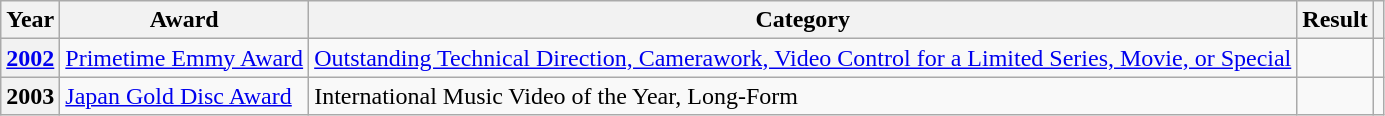<table class="wikitable sortable plainrowheaders">
<tr>
<th scope="col">Year</th>
<th scope="col">Award</th>
<th scope="col">Category</th>
<th scope="col">Result</th>
<th scope="col"></th>
</tr>
<tr>
<th scope="row"><a href='#'>2002</a></th>
<td><a href='#'>Primetime Emmy Award</a></td>
<td><a href='#'>Outstanding Technical Direction, Camerawork, Video Control for a Limited Series, Movie, or Special</a></td>
<td></td>
<td align="center"></td>
</tr>
<tr>
<th scope="row">2003</th>
<td><a href='#'>Japan Gold Disc Award</a></td>
<td>International Music Video of the Year, Long-Form</td>
<td></td>
<td align="center"></td>
</tr>
</table>
